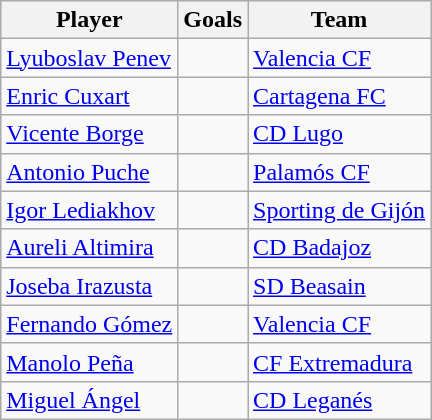<table class="wikitable sortable" style="margin: 1em 1em 1em 0; background: #f9f9f9; border: 1px #aaa solid">
<tr>
<th>Player</th>
<th>Goals</th>
<th>Team</th>
</tr>
<tr>
<td> <a href='#'>Lyuboslav Penev</a></td>
<td></td>
<td><a href='#'>Valencia CF</a></td>
</tr>
<tr>
<td> <a href='#'>Enric Cuxart</a></td>
<td></td>
<td><a href='#'>Cartagena FC</a></td>
</tr>
<tr>
<td> <a href='#'>Vicente Borge</a></td>
<td></td>
<td><a href='#'>CD Lugo</a></td>
</tr>
<tr>
<td> <a href='#'>Antonio Puche</a></td>
<td></td>
<td><a href='#'>Palamós CF</a></td>
</tr>
<tr>
<td> <a href='#'>Igor Lediakhov</a></td>
<td></td>
<td><a href='#'>Sporting de Gijón</a></td>
</tr>
<tr>
<td> <a href='#'>Aureli Altimira</a></td>
<td></td>
<td><a href='#'>CD Badajoz</a></td>
</tr>
<tr>
<td> <a href='#'>Joseba Irazusta</a></td>
<td></td>
<td><a href='#'>SD Beasain</a></td>
</tr>
<tr>
<td> <a href='#'>Fernando Gómez</a></td>
<td></td>
<td><a href='#'>Valencia CF</a></td>
</tr>
<tr>
<td> <a href='#'>Manolo Peña</a></td>
<td></td>
<td><a href='#'>CF Extremadura</a></td>
</tr>
<tr>
<td> <a href='#'>Miguel Ángel</a></td>
<td></td>
<td><a href='#'>CD Leganés</a></td>
</tr>
</table>
